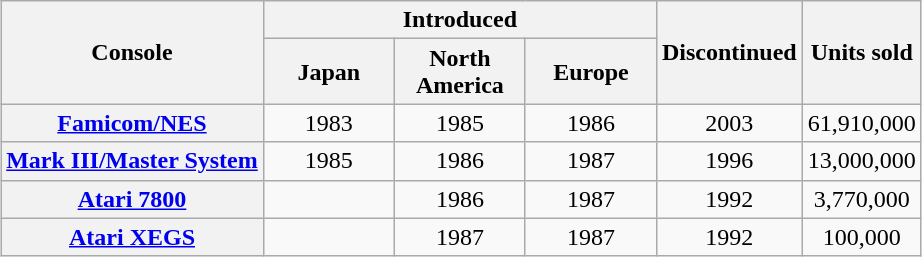<table class="wikitable" style="margin: 1em auto 1em auto;">
<tr>
<th rowspan="2">Console</th>
<th colspan="3">Introduced</th>
<th rowspan="2">Discontinued</th>
<th rowspan="2">Units sold</th>
</tr>
<tr>
<th style="width:5em;">Japan</th>
<th style="width:5em;">North America</th>
<th style="width:5em;">Europe</th>
</tr>
<tr style="text-align: center;">
<th><a href='#'>Famicom/NES</a></th>
<td>1983</td>
<td>1985</td>
<td>1986</td>
<td>2003</td>
<td>61,910,000</td>
</tr>
<tr style="text-align: center;">
<th><a href='#'>Mark III/Master System</a></th>
<td>1985</td>
<td>1986</td>
<td>1987</td>
<td>1996</td>
<td>13,000,000</td>
</tr>
<tr style="text-align: center;">
<th><a href='#'>Atari 7800</a></th>
<td></td>
<td>1986</td>
<td>1987</td>
<td>1992</td>
<td>3,770,000</td>
</tr>
<tr style="text-align: center;">
<th><a href='#'>Atari XEGS</a></th>
<td></td>
<td>1987</td>
<td>1987</td>
<td>1992</td>
<td>100,000</td>
</tr>
</table>
